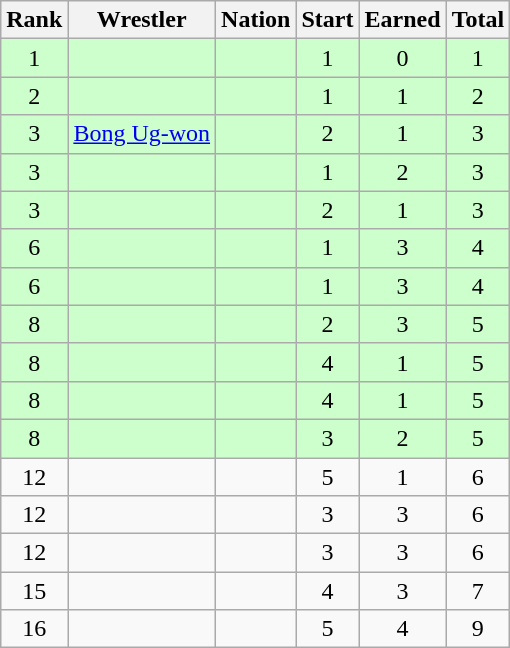<table class="wikitable sortable" style="text-align:center;">
<tr>
<th>Rank</th>
<th>Wrestler</th>
<th>Nation</th>
<th>Start</th>
<th>Earned</th>
<th>Total</th>
</tr>
<tr style="background:#cfc;">
<td>1</td>
<td align=left></td>
<td align=left></td>
<td>1</td>
<td>0</td>
<td>1</td>
</tr>
<tr style="background:#cfc;">
<td>2</td>
<td align=left></td>
<td align=left></td>
<td>1</td>
<td>1</td>
<td>2</td>
</tr>
<tr style="background:#cfc;">
<td>3</td>
<td align=left><a href='#'>Bong Ug-won</a></td>
<td align=left></td>
<td>2</td>
<td>1</td>
<td>3</td>
</tr>
<tr style="background:#cfc;">
<td>3</td>
<td align=left></td>
<td align=left></td>
<td>1</td>
<td>2</td>
<td>3</td>
</tr>
<tr style="background:#cfc;">
<td>3</td>
<td align=left></td>
<td align=left></td>
<td>2</td>
<td>1</td>
<td>3</td>
</tr>
<tr style="background:#cfc;">
<td>6</td>
<td align=left></td>
<td align=left></td>
<td>1</td>
<td>3</td>
<td>4</td>
</tr>
<tr style="background:#cfc;">
<td>6</td>
<td align=left></td>
<td align=left></td>
<td>1</td>
<td>3</td>
<td>4</td>
</tr>
<tr style="background:#cfc;">
<td>8</td>
<td align=left></td>
<td align=left></td>
<td>2</td>
<td>3</td>
<td>5</td>
</tr>
<tr style="background:#cfc;">
<td>8</td>
<td align=left></td>
<td align=left></td>
<td>4</td>
<td>1</td>
<td>5</td>
</tr>
<tr style="background:#cfc;">
<td>8</td>
<td align=left></td>
<td align=left></td>
<td>4</td>
<td>1</td>
<td>5</td>
</tr>
<tr style="background:#cfc;">
<td>8</td>
<td align=left></td>
<td align=left></td>
<td>3</td>
<td>2</td>
<td>5</td>
</tr>
<tr>
<td>12</td>
<td align=left></td>
<td align=left></td>
<td>5</td>
<td>1</td>
<td>6</td>
</tr>
<tr>
<td>12</td>
<td align=left></td>
<td align=left></td>
<td>3</td>
<td>3</td>
<td>6</td>
</tr>
<tr>
<td>12</td>
<td align=left></td>
<td align=left></td>
<td>3</td>
<td>3</td>
<td>6</td>
</tr>
<tr>
<td>15</td>
<td align=left></td>
<td align=left></td>
<td>4</td>
<td>3</td>
<td>7</td>
</tr>
<tr>
<td>16</td>
<td align=left></td>
<td align=left></td>
<td>5</td>
<td>4</td>
<td>9</td>
</tr>
</table>
